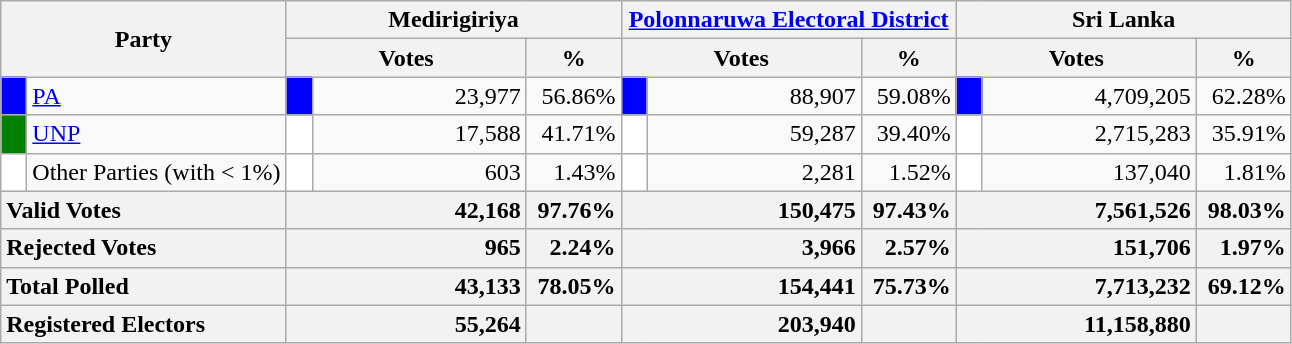<table class="wikitable">
<tr>
<th colspan="2" width="144px"rowspan="2">Party</th>
<th colspan="3" width="216px">Medirigiriya</th>
<th colspan="3" width="216px"><a href='#'>Polonnaruwa Electoral District</a></th>
<th colspan="3" width="216px">Sri Lanka</th>
</tr>
<tr>
<th colspan="2" width="144px">Votes</th>
<th>%</th>
<th colspan="2" width="144px">Votes</th>
<th>%</th>
<th colspan="2" width="144px">Votes</th>
<th>%</th>
</tr>
<tr>
<td style="background-color:blue;" width="10px"></td>
<td style="text-align:left;"><a href='#'>PA</a></td>
<td style="background-color:blue;" width="10px"></td>
<td style="text-align:right;">23,977</td>
<td style="text-align:right;">56.86%</td>
<td style="background-color:blue;" width="10px"></td>
<td style="text-align:right;">88,907</td>
<td style="text-align:right;">59.08%</td>
<td style="background-color:blue;" width="10px"></td>
<td style="text-align:right;">4,709,205</td>
<td style="text-align:right;">62.28%</td>
</tr>
<tr>
<td style="background-color:green;" width="10px"></td>
<td style="text-align:left;"><a href='#'>UNP</a></td>
<td style="background-color:white;" width="10px"></td>
<td style="text-align:right;">17,588</td>
<td style="text-align:right;">41.71%</td>
<td style="background-color:white;" width="10px"></td>
<td style="text-align:right;">59,287</td>
<td style="text-align:right;">39.40%</td>
<td style="background-color:white;" width="10px"></td>
<td style="text-align:right;">2,715,283</td>
<td style="text-align:right;">35.91%</td>
</tr>
<tr>
<td style="background-color:white;" width="10px"></td>
<td style="text-align:left;">Other Parties (with < 1%)</td>
<td style="background-color:white;" width="10px"></td>
<td style="text-align:right;">603</td>
<td style="text-align:right;">1.43%</td>
<td style="background-color:white;" width="10px"></td>
<td style="text-align:right;">2,281</td>
<td style="text-align:right;">1.52%</td>
<td style="background-color:white;" width="10px"></td>
<td style="text-align:right;">137,040</td>
<td style="text-align:right;">1.81%</td>
</tr>
<tr>
<th colspan="2" width="144px"style="text-align:left;">Valid Votes</th>
<th style="text-align:right;"colspan="2" width="144px">42,168</th>
<th style="text-align:right;">97.76%</th>
<th style="text-align:right;"colspan="2" width="144px">150,475</th>
<th style="text-align:right;">97.43%</th>
<th style="text-align:right;"colspan="2" width="144px">7,561,526</th>
<th style="text-align:right;">98.03%</th>
</tr>
<tr>
<th colspan="2" width="144px"style="text-align:left;">Rejected Votes</th>
<th style="text-align:right;"colspan="2" width="144px">965</th>
<th style="text-align:right;">2.24%</th>
<th style="text-align:right;"colspan="2" width="144px">3,966</th>
<th style="text-align:right;">2.57%</th>
<th style="text-align:right;"colspan="2" width="144px">151,706</th>
<th style="text-align:right;">1.97%</th>
</tr>
<tr>
<th colspan="2" width="144px"style="text-align:left;">Total Polled</th>
<th style="text-align:right;"colspan="2" width="144px">43,133</th>
<th style="text-align:right;">78.05%</th>
<th style="text-align:right;"colspan="2" width="144px">154,441</th>
<th style="text-align:right;">75.73%</th>
<th style="text-align:right;"colspan="2" width="144px">7,713,232</th>
<th style="text-align:right;">69.12%</th>
</tr>
<tr>
<th colspan="2" width="144px"style="text-align:left;">Registered Electors</th>
<th style="text-align:right;"colspan="2" width="144px">55,264</th>
<th></th>
<th style="text-align:right;"colspan="2" width="144px">203,940</th>
<th></th>
<th style="text-align:right;"colspan="2" width="144px">11,158,880</th>
<th></th>
</tr>
</table>
